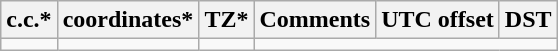<table class="wikitable sortable">
<tr>
<th>c.c.*</th>
<th>coordinates*</th>
<th>TZ*</th>
<th>Comments</th>
<th>UTC offset</th>
<th>DST</th>
</tr>
<tr --->
<td></td>
<td></td>
<td></td>
</tr>
</table>
